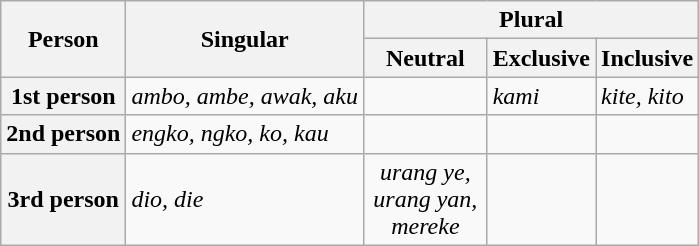<table class="wikitable">
<tr>
<th rowspan="2">Person</th>
<th rowspan="2">Singular</th>
<th colspan="3">Plural</th>
</tr>
<tr>
<th width="75">Neutral</th>
<th>Exclusive</th>
<th>Inclusive</th>
</tr>
<tr>
<th>1st person</th>
<td><em>ambo, ambe, awak, aku</em></td>
<td align="center"></td>
<td><em>kami</em></td>
<td><em>kite, kito</em></td>
</tr>
<tr>
<th>2nd person</th>
<td><em>engko, ngko, ko, kau</em></td>
<td align="center"></td>
<td></td>
<td></td>
</tr>
<tr>
<th>3rd person</th>
<td><em>dio, die</em></td>
<td align="center"><em>urang ye, urang yan, mereke</em></td>
<td></td>
<td></td>
</tr>
</table>
